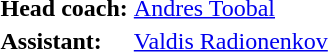<table>
<tr>
<td><strong>Head coach:</strong></td>
<td>  <a href='#'>Andres Toobal</a></td>
</tr>
<tr>
<td><strong>Assistant:</strong></td>
<td> <a href='#'>Valdis Radionenkov</a></td>
</tr>
</table>
